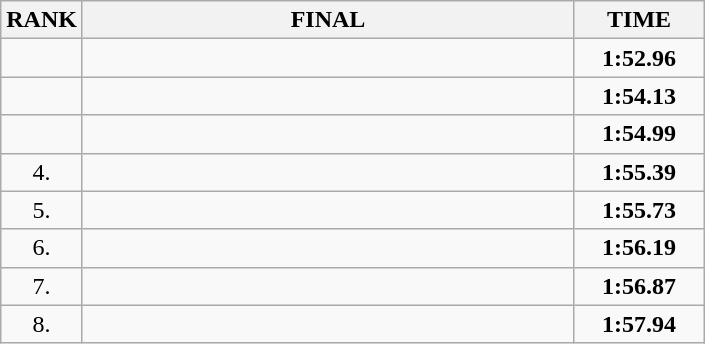<table class="wikitable">
<tr>
<th>RANK</th>
<th style="width: 20em">FINAL</th>
<th style="width: 5em">TIME</th>
</tr>
<tr>
<td align="center"></td>
<td></td>
<td align="center"><strong>1:52.96</strong></td>
</tr>
<tr>
<td align="center"></td>
<td></td>
<td align="center"><strong>1:54.13</strong></td>
</tr>
<tr>
<td align="center"></td>
<td></td>
<td align="center"><strong>1:54.99</strong></td>
</tr>
<tr>
<td align="center">4.</td>
<td></td>
<td align="center"><strong>1:55.39</strong></td>
</tr>
<tr>
<td align="center">5.</td>
<td></td>
<td align="center"><strong>1:55.73</strong></td>
</tr>
<tr>
<td align="center">6.</td>
<td></td>
<td align="center"><strong>1:56.19</strong></td>
</tr>
<tr>
<td align="center">7.</td>
<td></td>
<td align="center"><strong>1:56.87</strong></td>
</tr>
<tr>
<td align="center">8.</td>
<td></td>
<td align="center"><strong>1:57.94</strong></td>
</tr>
</table>
